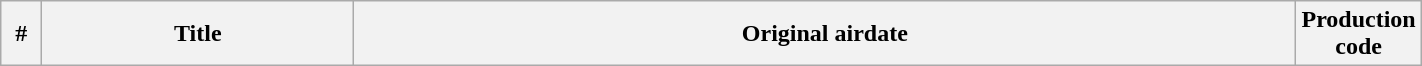<table class="wikitable plainrowheaders" style="width:75%;">
<tr>
<th width="20">#</th>
<th>Title</th>
<th>Original airdate</th>
<th width="35">Production code<br>




</th>
</tr>
</table>
